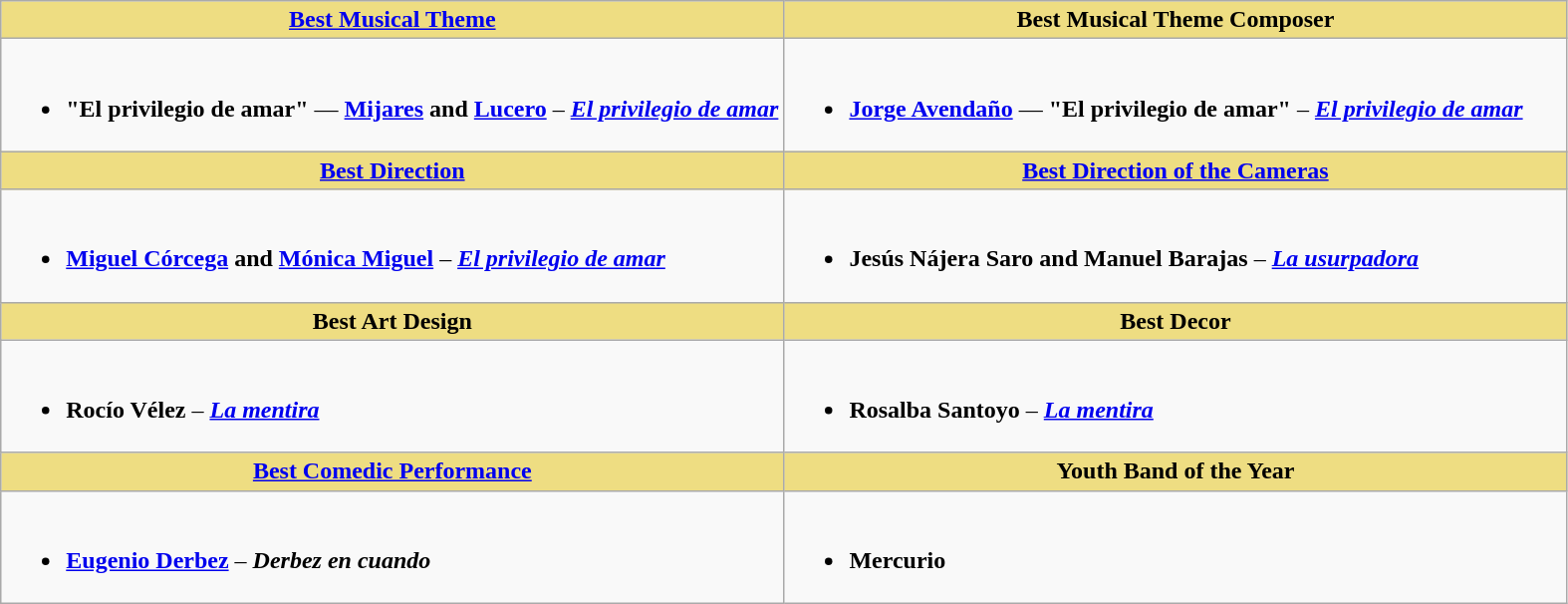<table class="wikitable">
<tr>
<th style="background:#EEDD82; width:50%"><a href='#'>Best Musical Theme</a></th>
<th style="background:#EEDD82; width:50%">Best Musical Theme Composer</th>
</tr>
<tr>
<td valign="top"><br><ul><li><strong>"El privilegio de amar"</strong> — <strong><a href='#'>Mijares</a> and <a href='#'>Lucero</a></strong> – <strong><em><a href='#'>El privilegio de amar</a></em></strong></li></ul></td>
<td valign="top"><br><ul><li><strong><a href='#'>Jorge Avendaño</a></strong>  — <strong>"El privilegio de amar"</strong> – <strong><em><a href='#'>El privilegio de amar</a></em></strong></li></ul></td>
</tr>
<tr>
<th style="background:#EEDD82; width:50%"><a href='#'>Best Direction</a></th>
<th style="background:#EEDD82; width:50%"><a href='#'>Best Direction of the Cameras</a></th>
</tr>
<tr>
<td valign="top"><br><ul><li><strong><a href='#'>Miguel Córcega</a> and <a href='#'>Mónica Miguel</a></strong> – <strong><em><a href='#'>El privilegio de amar</a></em></strong></li></ul></td>
<td valign="top"><br><ul><li><strong>Jesús Nájera Saro and Manuel Barajas</strong> – <strong><em><a href='#'>La usurpadora</a></em></strong></li></ul></td>
</tr>
<tr>
<th style="background:#EEDD82; width:50%">Best Art Design</th>
<th style="background:#EEDD82; width:50%">Best Decor</th>
</tr>
<tr>
<td valign="top"><br><ul><li><strong>Rocío Vélez</strong> – <strong><em><a href='#'>La mentira</a></em></strong></li></ul></td>
<td valign="top"><br><ul><li><strong>Rosalba Santoyo</strong> – <strong><em><a href='#'>La mentira</a></em></strong></li></ul></td>
</tr>
<tr>
<th style="background:#EEDD82; width:50%"><a href='#'>Best Comedic Performance</a></th>
<th style="background:#EEDD82; width:50%">Youth Band of the Year</th>
</tr>
<tr>
<td valign="top"><br><ul><li><strong><a href='#'>Eugenio Derbez</a></strong> – <strong><em>Derbez en cuando</em></strong></li></ul></td>
<td valign="top"><br><ul><li><strong>Mercurio</strong></li></ul></td>
</tr>
</table>
